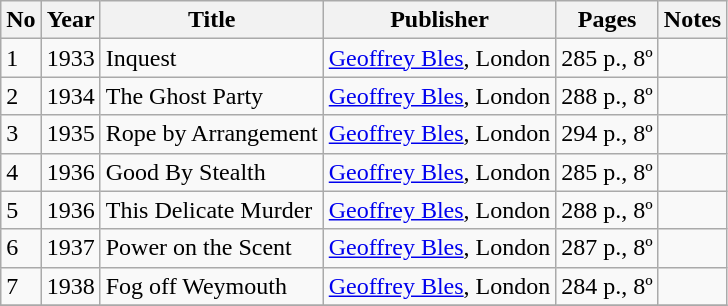<table class="wikitable sortable">
<tr>
<th>No</th>
<th>Year</th>
<th>Title</th>
<th>Publisher</th>
<th>Pages</th>
<th>Notes</th>
</tr>
<tr>
<td>1</td>
<td>1933</td>
<td>Inquest</td>
<td><a href='#'>Geoffrey Bles</a>, London</td>
<td>285 p., 8º</td>
<td></td>
</tr>
<tr>
<td>2</td>
<td>1934</td>
<td>The Ghost Party</td>
<td><a href='#'>Geoffrey Bles</a>, London</td>
<td>288 p., 8º</td>
<td></td>
</tr>
<tr>
<td>3</td>
<td>1935</td>
<td>Rope by Arrangement</td>
<td><a href='#'>Geoffrey Bles</a>, London</td>
<td>294 p., 8º</td>
<td></td>
</tr>
<tr>
<td>4</td>
<td>1936</td>
<td>Good By Stealth</td>
<td><a href='#'>Geoffrey Bles</a>, London</td>
<td>285 p., 8º</td>
<td></td>
</tr>
<tr>
<td>5</td>
<td>1936</td>
<td>This Delicate Murder</td>
<td><a href='#'>Geoffrey Bles</a>, London</td>
<td>288 p., 8º</td>
<td></td>
</tr>
<tr>
<td>6</td>
<td>1937</td>
<td>Power on the Scent</td>
<td><a href='#'>Geoffrey Bles</a>, London</td>
<td>287 p., 8º</td>
<td></td>
</tr>
<tr>
<td>7</td>
<td>1938</td>
<td>Fog off Weymouth</td>
<td><a href='#'>Geoffrey Bles</a>, London</td>
<td>284 p., 8º</td>
<td></td>
</tr>
<tr>
</tr>
</table>
